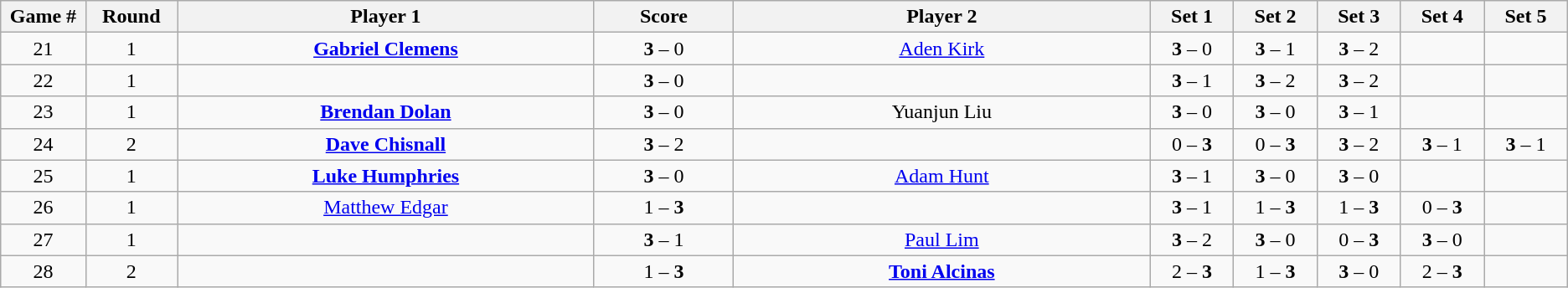<table class="wikitable">
<tr>
<th width="2%">Game #</th>
<th width="2%">Round</th>
<th width="15%">Player 1</th>
<th width="5%">Score</th>
<th width="15%">Player 2</th>
<th width="3%">Set 1</th>
<th width="3%">Set 2</th>
<th width="3%">Set 3</th>
<th width="3%">Set 4</th>
<th width="3%">Set 5</th>
</tr>
<tr style=text-align:center;">
<td>21</td>
<td>1</td>
<td> <strong><a href='#'>Gabriel Clemens</a></strong></td>
<td><strong>3</strong> – 0</td>
<td><a href='#'>Aden Kirk</a> </td>
<td><strong>3</strong> – 0</td>
<td><strong>3</strong> – 1</td>
<td><strong>3</strong> – 2</td>
<td></td>
<td></td>
</tr>
<tr style=text-align:center;">
<td>22</td>
<td>1</td>
<td></td>
<td><strong>3</strong> – 0</td>
<td></td>
<td><strong>3</strong> – 1</td>
<td><strong>3</strong> – 2</td>
<td><strong>3</strong> – 2</td>
<td></td>
<td></td>
</tr>
<tr style=text-align:center;">
<td>23</td>
<td>1</td>
<td> <strong><a href='#'>Brendan Dolan</a></strong></td>
<td><strong>3</strong> – 0</td>
<td>Yuanjun Liu </td>
<td><strong>3</strong> – 0</td>
<td><strong>3</strong> – 0</td>
<td><strong>3</strong> – 1</td>
<td></td>
<td></td>
</tr>
<tr style=text-align:center;">
<td>24</td>
<td>2</td>
<td> <strong><a href='#'>Dave Chisnall</a></strong></td>
<td><strong>3</strong> – 2</td>
<td></td>
<td>0 – <strong>3</strong></td>
<td>0 – <strong>3</strong></td>
<td><strong>3</strong> – 2</td>
<td><strong>3</strong> – 1</td>
<td><strong>3</strong> – 1</td>
</tr>
<tr style=text-align:center;">
<td>25</td>
<td>1</td>
<td> <strong><a href='#'>Luke Humphries</a></strong></td>
<td><strong>3</strong> – 0</td>
<td><a href='#'>Adam Hunt</a> </td>
<td><strong>3</strong> – 1</td>
<td><strong>3</strong> – 0</td>
<td><strong>3</strong> – 0</td>
<td></td>
<td></td>
</tr>
<tr style=text-align:center;">
<td>26</td>
<td>1</td>
<td> <a href='#'>Matthew Edgar</a></td>
<td>1 – <strong>3</strong></td>
<td></td>
<td><strong>3</strong> – 1</td>
<td>1 – <strong>3</strong></td>
<td>1 – <strong>3</strong></td>
<td>0 – <strong>3</strong></td>
<td></td>
</tr>
<tr style=text-align:center;">
<td>27</td>
<td>1</td>
<td></td>
<td><strong>3</strong> – 1</td>
<td><a href='#'>Paul Lim</a> </td>
<td><strong>3</strong> – 2</td>
<td><strong>3</strong> – 0</td>
<td>0 – <strong>3</strong></td>
<td><strong>3</strong> – 0</td>
<td></td>
</tr>
<tr style=text-align:center;">
<td>28</td>
<td>2</td>
<td></td>
<td>1 – <strong>3</strong></td>
<td><strong><a href='#'>Toni Alcinas</a></strong> </td>
<td>2 – <strong>3</strong></td>
<td>1 – <strong>3</strong></td>
<td><strong>3</strong> – 0</td>
<td>2 – <strong>3</strong></td>
<td></td>
</tr>
</table>
